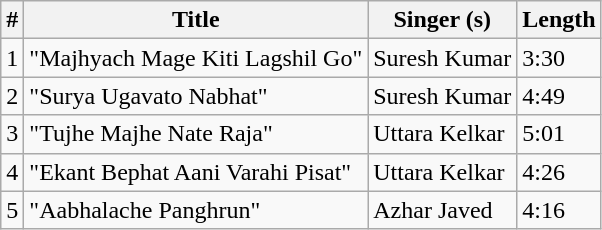<table class="wikitable">
<tr>
<th>#</th>
<th>Title</th>
<th>Singer (s)</th>
<th>Length</th>
</tr>
<tr>
<td>1</td>
<td>"Majhyach Mage Kiti Lagshil Go"</td>
<td>Suresh Kumar</td>
<td>3:30</td>
</tr>
<tr>
<td>2</td>
<td>"Surya Ugavato Nabhat"</td>
<td>Suresh Kumar</td>
<td>4:49</td>
</tr>
<tr>
<td>3</td>
<td>"Tujhe Majhe Nate Raja"</td>
<td>Uttara Kelkar</td>
<td>5:01</td>
</tr>
<tr>
<td>4</td>
<td>"Ekant Bephat Aani Varahi Pisat"</td>
<td>Uttara Kelkar</td>
<td>4:26</td>
</tr>
<tr>
<td>5</td>
<td>"Aabhalache Panghrun"</td>
<td>Azhar Javed</td>
<td>4:16</td>
</tr>
</table>
